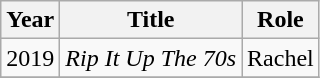<table class="wikitable">
<tr>
<th>Year</th>
<th>Title</th>
<th>Role</th>
</tr>
<tr>
<td>2019</td>
<td><em>Rip It Up The 70s</em></td>
<td>Rachel</td>
</tr>
<tr>
</tr>
</table>
